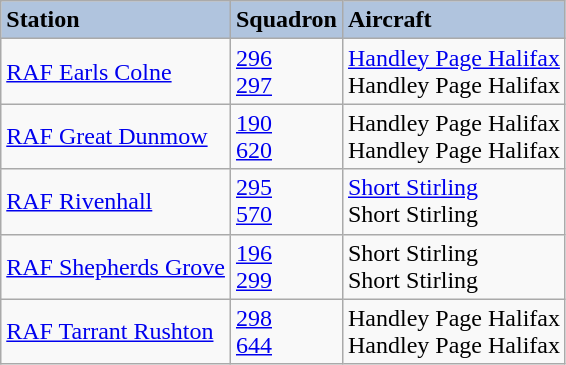<table class="wikitable">
<tr>
<th style="text-align: left; background: #B0C4DE;">Station</th>
<th style="text-align: left; background: #B0C4DE;">Squadron</th>
<th style="text-align: left; background: #B0C4DE;">Aircraft</th>
</tr>
<tr>
<td><a href='#'>RAF Earls Colne</a></td>
<td><a href='#'>296</a> <br> <a href='#'>297</a></td>
<td><a href='#'>Handley Page Halifax</a> <br> Handley Page Halifax</td>
</tr>
<tr>
<td><a href='#'>RAF Great Dunmow</a></td>
<td><a href='#'>190</a> <br> <a href='#'>620</a></td>
<td>Handley Page Halifax <br> Handley Page Halifax</td>
</tr>
<tr>
<td><a href='#'>RAF Rivenhall</a></td>
<td><a href='#'>295</a> <br> <a href='#'>570</a></td>
<td><a href='#'>Short Stirling</a> <br> Short Stirling</td>
</tr>
<tr>
<td><a href='#'>RAF Shepherds Grove</a></td>
<td><a href='#'>196</a> <br> <a href='#'>299</a></td>
<td>Short Stirling <br> Short Stirling</td>
</tr>
<tr>
<td><a href='#'>RAF Tarrant Rushton</a></td>
<td><a href='#'>298</a> <br> <a href='#'>644</a></td>
<td>Handley Page Halifax <br> Handley Page Halifax</td>
</tr>
</table>
